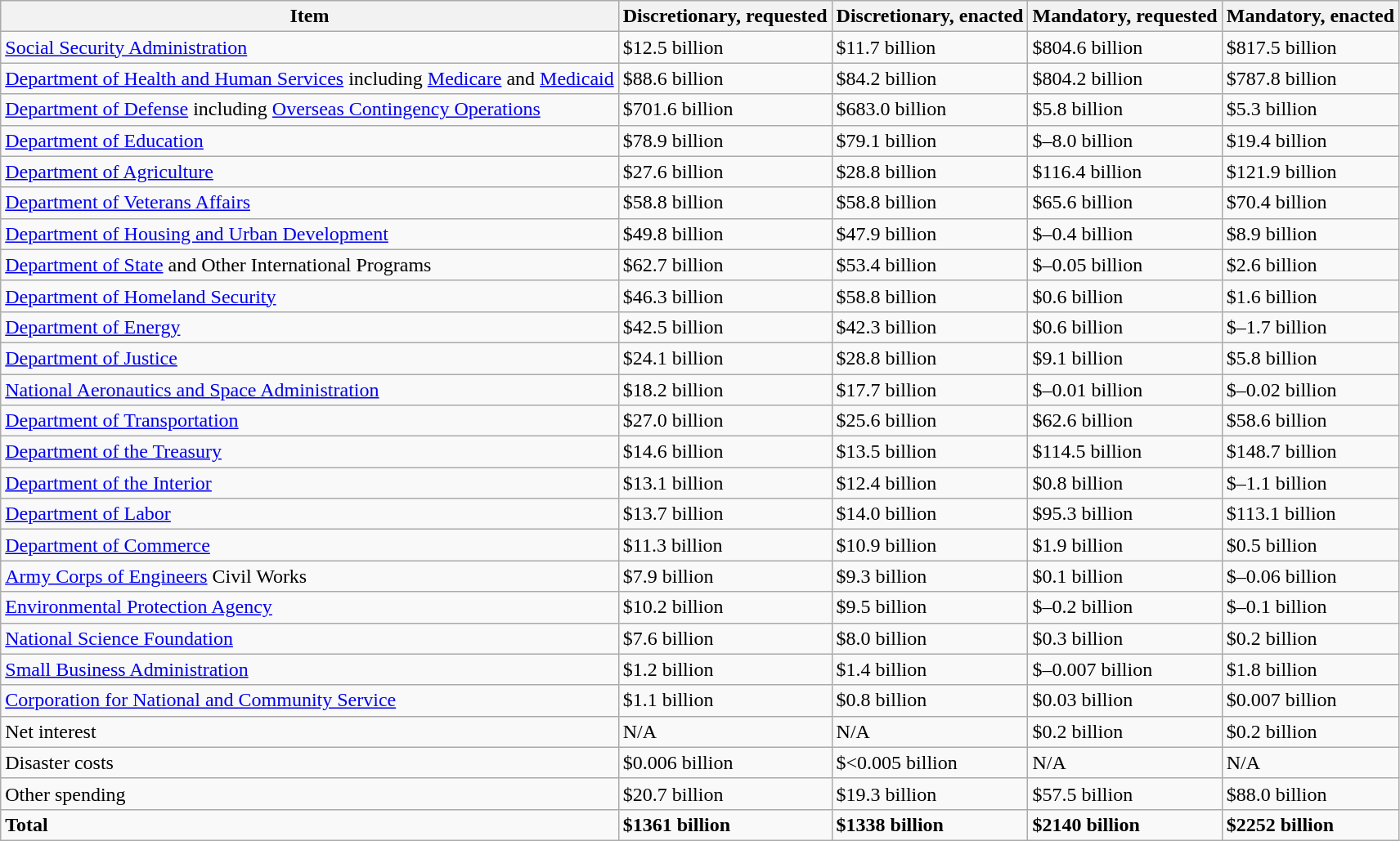<table class="wikitable sortable">
<tr>
<th>Item</th>
<th>Discretionary, requested</th>
<th>Discretionary, enacted</th>
<th>Mandatory, requested</th>
<th>Mandatory, enacted</th>
</tr>
<tr>
<td><a href='#'>Social Security Administration</a></td>
<td>$12.5 billion</td>
<td>$11.7 billion</td>
<td>$804.6 billion</td>
<td>$817.5 billion</td>
</tr>
<tr>
<td><a href='#'>Department of Health and Human Services</a> including <a href='#'>Medicare</a> and <a href='#'>Medicaid</a></td>
<td>$88.6 billion</td>
<td>$84.2 billion</td>
<td>$804.2 billion</td>
<td>$787.8 billion</td>
</tr>
<tr>
<td><a href='#'>Department of Defense</a> including <a href='#'>Overseas Contingency Operations</a></td>
<td>$701.6 billion</td>
<td>$683.0 billion</td>
<td>$5.8 billion</td>
<td>$5.3 billion</td>
</tr>
<tr>
<td><a href='#'>Department of Education</a></td>
<td>$78.9 billion</td>
<td>$79.1 billion</td>
<td>$–8.0 billion</td>
<td>$19.4 billion</td>
</tr>
<tr>
<td><a href='#'>Department of Agriculture</a></td>
<td>$27.6 billion</td>
<td>$28.8 billion</td>
<td>$116.4 billion</td>
<td>$121.9 billion</td>
</tr>
<tr>
<td><a href='#'>Department of Veterans Affairs</a></td>
<td>$58.8 billion</td>
<td>$58.8 billion</td>
<td>$65.6 billion</td>
<td>$70.4 billion</td>
</tr>
<tr>
<td><a href='#'>Department of Housing and Urban Development</a></td>
<td>$49.8 billion</td>
<td>$47.9 billion</td>
<td>$–0.4 billion</td>
<td>$8.9 billion</td>
</tr>
<tr>
<td><a href='#'>Department of State</a> and Other International Programs</td>
<td>$62.7 billion</td>
<td>$53.4 billion</td>
<td>$–0.05 billion</td>
<td>$2.6 billion</td>
</tr>
<tr>
<td><a href='#'>Department of Homeland Security</a></td>
<td>$46.3 billion</td>
<td>$58.8 billion</td>
<td>$0.6 billion</td>
<td>$1.6 billion</td>
</tr>
<tr>
<td><a href='#'>Department of Energy</a></td>
<td>$42.5 billion</td>
<td>$42.3 billion</td>
<td>$0.6 billion</td>
<td>$–1.7 billion</td>
</tr>
<tr>
<td><a href='#'>Department of Justice</a></td>
<td>$24.1 billion</td>
<td>$28.8 billion</td>
<td>$9.1 billion</td>
<td>$5.8 billion</td>
</tr>
<tr>
<td><a href='#'>National Aeronautics and Space Administration</a></td>
<td>$18.2 billion</td>
<td>$17.7 billion</td>
<td>$–0.01 billion</td>
<td>$–0.02 billion</td>
</tr>
<tr>
<td><a href='#'>Department of Transportation</a></td>
<td>$27.0 billion</td>
<td>$25.6 billion</td>
<td>$62.6 billion</td>
<td>$58.6 billion</td>
</tr>
<tr>
<td><a href='#'>Department of the Treasury</a></td>
<td>$14.6 billion</td>
<td>$13.5 billion</td>
<td>$114.5 billion</td>
<td>$148.7 billion</td>
</tr>
<tr>
<td><a href='#'>Department of the Interior</a></td>
<td>$13.1 billion</td>
<td>$12.4 billion</td>
<td>$0.8 billion</td>
<td>$–1.1 billion</td>
</tr>
<tr>
<td><a href='#'>Department of Labor</a></td>
<td>$13.7 billion</td>
<td>$14.0 billion</td>
<td>$95.3 billion</td>
<td>$113.1 billion</td>
</tr>
<tr>
<td><a href='#'>Department of Commerce</a></td>
<td>$11.3 billion</td>
<td>$10.9 billion</td>
<td>$1.9 billion</td>
<td>$0.5 billion</td>
</tr>
<tr>
<td><a href='#'>Army Corps of Engineers</a> Civil Works</td>
<td>$7.9 billion</td>
<td>$9.3 billion</td>
<td>$0.1 billion</td>
<td>$–0.06 billion</td>
</tr>
<tr>
<td><a href='#'>Environmental Protection Agency</a></td>
<td>$10.2 billion</td>
<td>$9.5 billion</td>
<td>$–0.2 billion</td>
<td>$–0.1 billion</td>
</tr>
<tr>
<td><a href='#'>National Science Foundation</a></td>
<td>$7.6 billion</td>
<td>$8.0 billion</td>
<td>$0.3 billion</td>
<td>$0.2 billion</td>
</tr>
<tr>
<td><a href='#'>Small Business Administration</a></td>
<td>$1.2 billion</td>
<td>$1.4 billion</td>
<td>$–0.007 billion</td>
<td>$1.8 billion</td>
</tr>
<tr>
<td><a href='#'>Corporation for National and Community Service</a></td>
<td>$1.1 billion</td>
<td>$0.8 billion</td>
<td>$0.03 billion</td>
<td>$0.007 billion</td>
</tr>
<tr>
<td>Net interest</td>
<td>N/A</td>
<td>N/A</td>
<td>$0.2 billion</td>
<td>$0.2 billion</td>
</tr>
<tr>
<td>Disaster costs</td>
<td>$0.006 billion</td>
<td>$<0.005 billion</td>
<td>N/A</td>
<td>N/A</td>
</tr>
<tr>
<td>Other spending</td>
<td>$20.7 billion</td>
<td>$19.3 billion</td>
<td>$57.5 billion</td>
<td>$88.0 billion</td>
</tr>
<tr>
<td><strong>Total</strong></td>
<td><strong>$1361 billion</strong></td>
<td><strong>$1338 billion</strong></td>
<td><strong>$2140 billion</strong></td>
<td><strong>$2252 billion</strong></td>
</tr>
</table>
